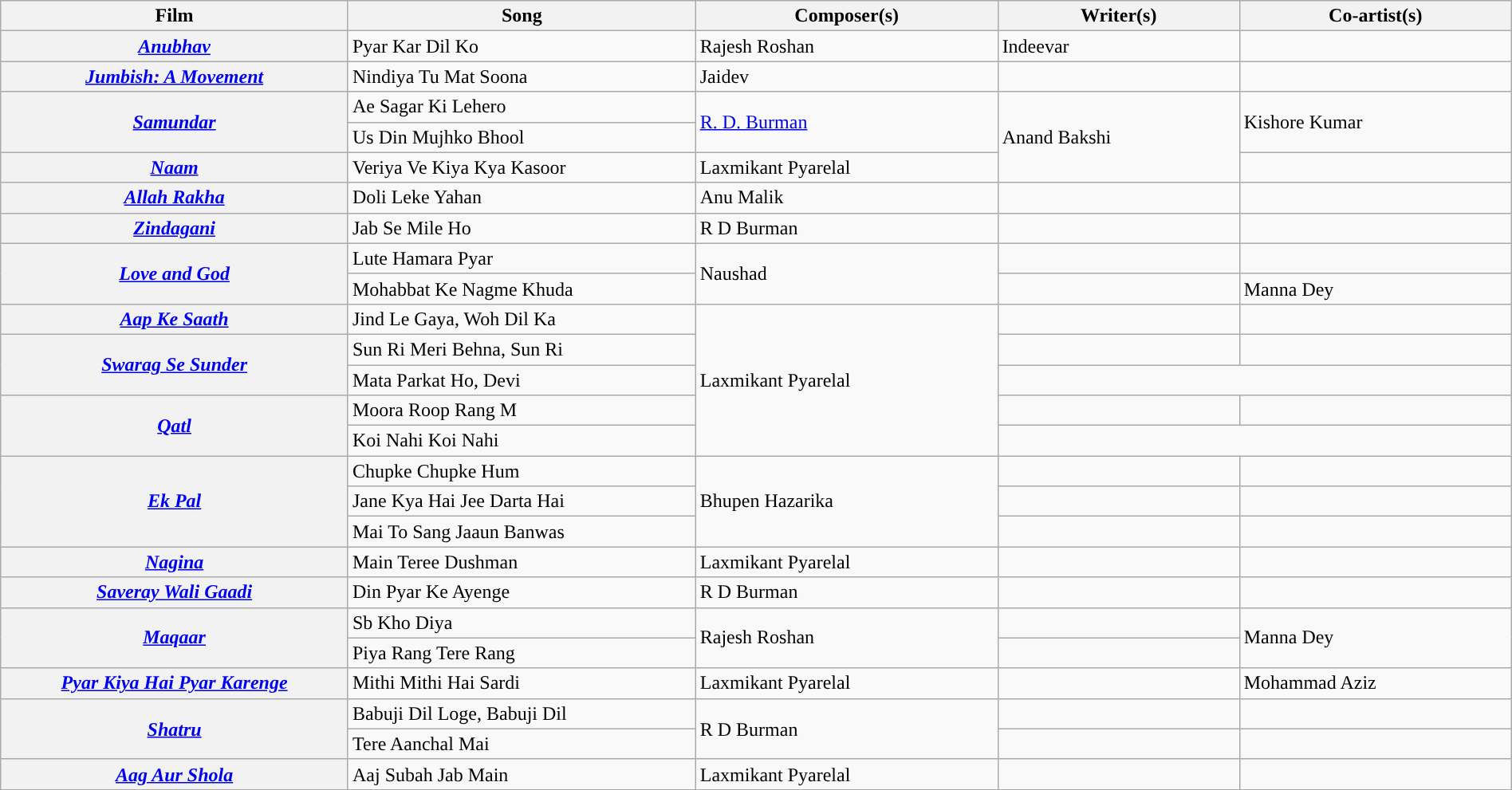<table class="wikitable plainrowheaders" style="width:100%; textcolor:#000">
<tr style="background:#b0e0e66;">
<th scope="col" style="width:23%;"><strong>Film</strong></th>
<th scope="col" style="width:23%;"><strong>Song</strong></th>
<th scope="col" style="width:20%;"><strong>Composer(s)</strong></th>
<th scope="col" style="width:16%;"><strong>Writer(s)</strong></th>
<th scope="col" style="width:18%;"><strong>Co-artist(s)</strong></th>
</tr>
<tr>
<th><em><a href='#'>Anubhav</a></em></th>
<td>Pyar Kar Dil Ko</td>
<td>Rajesh Roshan</td>
<td>Indeevar</td>
<td></td>
</tr>
<tr>
<th><em><a href='#'>Jumbish: A Movement</a></em></th>
<td>Nindiya Tu Mat Soona</td>
<td>Jaidev</td>
<td></td>
<td></td>
</tr>
<tr>
<th Rowspan=2><em><a href='#'>Samundar</a></em></th>
<td>Ae Sagar Ki Lehero</td>
<td rowspan=2><a href='#'>R. D. Burman</a></td>
<td rowspan=3>Anand Bakshi</td>
<td rowspan=2>Kishore Kumar</td>
</tr>
<tr>
<td>Us Din Mujhko Bhool</td>
</tr>
<tr>
<th><em><a href='#'>Naam</a></em></th>
<td>Veriya Ve Kiya Kya Kasoor</td>
<td>Laxmikant Pyarelal</td>
<td></td>
</tr>
<tr>
<th><em><a href='#'>Allah Rakha</a></em></th>
<td>Doli Leke Yahan</td>
<td>Anu Malik</td>
<td></td>
<td></td>
</tr>
<tr>
<th><em><a href='#'>Zindagani</a></em></th>
<td>Jab Se Mile Ho</td>
<td>R D Burman</td>
<td></td>
<td></td>
</tr>
<tr>
<th Rowspan=2><em><a href='#'>Love and God</a></em></th>
<td>Lute Hamara Pyar</td>
<td rowspan=2>Naushad</td>
<td></td>
<td></td>
</tr>
<tr>
<td>Mohabbat Ke Nagme Khuda</td>
<td></td>
<td>Manna Dey</td>
</tr>
<tr>
<th><em><a href='#'>Aap Ke Saath</a></em></th>
<td>Jind Le Gaya, Woh Dil Ka</td>
<td rowspan=5>Laxmikant Pyarelal</td>
<td></td>
<td></td>
</tr>
<tr>
<th Rowspan=2><em><a href='#'>Swarag Se Sunder</a></em></th>
<td>Sun Ri Meri Behna, Sun Ri</td>
<td></td>
<td></td>
</tr>
<tr>
<td>Mata Parkat Ho, Devi</td>
</tr>
<tr>
<th Rowspan=2><em><a href='#'>Qatl</a></em></th>
<td>Moora Roop Rang M</td>
<td></td>
<td></td>
</tr>
<tr>
<td>Koi Nahi Koi Nahi</td>
</tr>
<tr>
<th Rowspan=3><em><a href='#'>Ek Pal</a></em></th>
<td>Chupke Chupke Hum</td>
<td rowspan=3>Bhupen Hazarika</td>
<td></td>
<td></td>
</tr>
<tr>
<td>Jane Kya Hai Jee Darta Hai</td>
<td></td>
<td></td>
</tr>
<tr>
<td>Mai To Sang Jaaun Banwas</td>
<td></td>
<td></td>
</tr>
<tr>
<th><em><a href='#'>Nagina</a></em></th>
<td>Main Teree Dushman</td>
<td>Laxmikant Pyarelal</td>
<td></td>
<td></td>
</tr>
<tr>
<th><em><a href='#'>Saveray Wali Gaadi</a></em></th>
<td>Din Pyar Ke Ayenge</td>
<td>R D Burman</td>
<td></td>
<td></td>
</tr>
<tr>
<th rowspan=2><em><a href='#'>Maqaar</a></em></th>
<td>Sb Kho Diya</td>
<td rowspan=2>Rajesh Roshan</td>
<td></td>
<td rowspan=2>Manna Dey</td>
</tr>
<tr>
<td>Piya Rang Tere Rang</td>
</tr>
<tr>
<th><em><a href='#'>Pyar Kiya Hai Pyar Karenge</a></em></th>
<td>Mithi Mithi Hai Sardi</td>
<td>Laxmikant Pyarelal</td>
<td></td>
<td>Mohammad Aziz</td>
</tr>
<tr>
<th Rowspan=2><em><a href='#'>Shatru</a></em></th>
<td>Babuji Dil Loge, Babuji Dil</td>
<td rowspan=2>R D Burman</td>
<td></td>
<td></td>
</tr>
<tr>
<td>Tere Aanchal Mai</td>
<td></td>
<td></td>
</tr>
<tr>
<th><em><a href='#'>Aag Aur Shola</a></em></th>
<td>Aaj Subah Jab Main</td>
<td>Laxmikant Pyarelal</td>
<td></td>
<td></td>
</tr>
</table>
